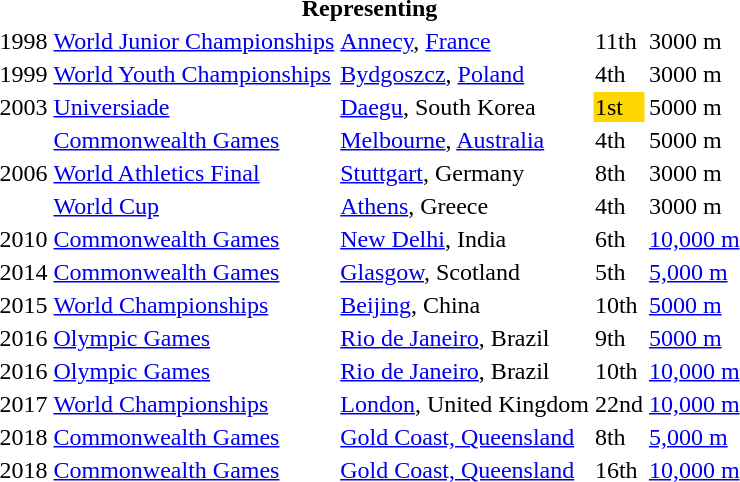<table>
<tr>
<th colspan="5">Representing </th>
</tr>
<tr>
<td>1998</td>
<td><a href='#'>World Junior Championships</a></td>
<td><a href='#'>Annecy</a>, <a href='#'>France</a></td>
<td>11th</td>
<td>3000 m</td>
</tr>
<tr>
<td>1999</td>
<td><a href='#'>World Youth Championships</a></td>
<td><a href='#'>Bydgoszcz</a>, <a href='#'>Poland</a></td>
<td>4th</td>
<td>3000 m</td>
</tr>
<tr>
<td>2003</td>
<td><a href='#'>Universiade</a></td>
<td><a href='#'>Daegu</a>, South Korea</td>
<td bgcolor="gold">1st</td>
<td>5000 m</td>
</tr>
<tr>
<td rowspan=3>2006</td>
<td><a href='#'>Commonwealth Games</a></td>
<td><a href='#'>Melbourne</a>, <a href='#'>Australia</a></td>
<td>4th</td>
<td>5000 m</td>
</tr>
<tr>
<td><a href='#'>World Athletics Final</a></td>
<td><a href='#'>Stuttgart</a>, Germany</td>
<td>8th</td>
<td>3000 m</td>
</tr>
<tr>
<td><a href='#'>World Cup</a></td>
<td><a href='#'>Athens</a>, Greece</td>
<td>4th</td>
<td>3000 m</td>
</tr>
<tr>
<td>2010</td>
<td><a href='#'>Commonwealth Games</a></td>
<td><a href='#'>New Delhi</a>, India</td>
<td>6th</td>
<td><a href='#'>10,000 m</a></td>
</tr>
<tr>
<td>2014</td>
<td><a href='#'>Commonwealth Games</a></td>
<td><a href='#'>Glasgow</a>, Scotland</td>
<td>5th</td>
<td><a href='#'>5,000 m</a></td>
</tr>
<tr>
<td>2015</td>
<td><a href='#'>World Championships</a></td>
<td><a href='#'>Beijing</a>, China</td>
<td>10th</td>
<td><a href='#'>5000 m</a></td>
</tr>
<tr>
<td>2016</td>
<td><a href='#'>Olympic Games</a></td>
<td><a href='#'>Rio de Janeiro</a>, Brazil</td>
<td>9th</td>
<td><a href='#'>5000 m</a></td>
</tr>
<tr>
<td>2016</td>
<td><a href='#'>Olympic Games</a></td>
<td><a href='#'>Rio de Janeiro</a>, Brazil</td>
<td>10th</td>
<td><a href='#'>10,000 m</a></td>
</tr>
<tr>
<td>2017</td>
<td><a href='#'>World Championships</a></td>
<td><a href='#'>London</a>, United Kingdom</td>
<td>22nd</td>
<td><a href='#'>10,000 m</a></td>
</tr>
<tr>
<td>2018</td>
<td><a href='#'>Commonwealth Games</a></td>
<td><a href='#'>Gold Coast, Queensland</a></td>
<td>8th</td>
<td><a href='#'>5,000 m</a></td>
</tr>
<tr>
<td>2018</td>
<td><a href='#'>Commonwealth Games</a></td>
<td><a href='#'>Gold Coast, Queensland</a></td>
<td>16th</td>
<td><a href='#'>10,000 m</a></td>
</tr>
</table>
